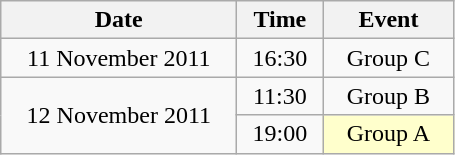<table class = "wikitable" style="text-align:center;">
<tr>
<th width=150>Date</th>
<th width=50>Time</th>
<th width=80>Event</th>
</tr>
<tr>
<td>11 November 2011</td>
<td>16:30</td>
<td>Group C</td>
</tr>
<tr>
<td rowspan=2>12 November 2011</td>
<td>11:30</td>
<td>Group B</td>
</tr>
<tr>
<td>19:00</td>
<td bgcolor=ffffcc>Group A</td>
</tr>
</table>
